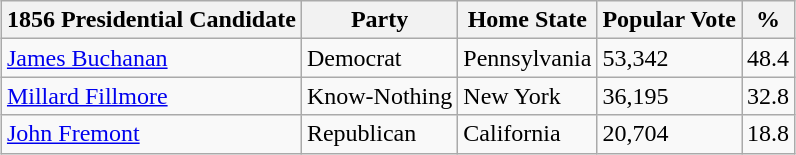<table class="wikitable" style="margin:auto;">
<tr>
<th>1856 Presidential Candidate</th>
<th>Party</th>
<th>Home State</th>
<th>Popular Vote</th>
<th>%</th>
</tr>
<tr>
<td><a href='#'>James Buchanan</a></td>
<td>Democrat</td>
<td>Pennsylvania</td>
<td>53,342</td>
<td>48.4</td>
</tr>
<tr>
<td><a href='#'>Millard Fillmore</a></td>
<td>Know-Nothing</td>
<td>New York</td>
<td>36,195</td>
<td>32.8</td>
</tr>
<tr>
<td><a href='#'>John Fremont</a></td>
<td>Republican</td>
<td>California</td>
<td>20,704</td>
<td>18.8</td>
</tr>
</table>
